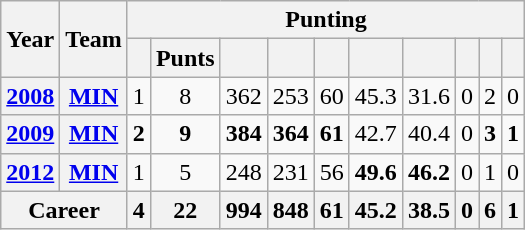<table class=wikitable style="text-align:center;">
<tr>
<th rowspan="2">Year</th>
<th rowspan="2">Team</th>
<th colspan="10">Punting</th>
</tr>
<tr>
<th></th>
<th>Punts</th>
<th></th>
<th></th>
<th></th>
<th></th>
<th></th>
<th></th>
<th></th>
<th></th>
</tr>
<tr>
<th><a href='#'>2008</a></th>
<th><a href='#'>MIN</a></th>
<td>1</td>
<td>8</td>
<td>362</td>
<td>253</td>
<td>60</td>
<td>45.3</td>
<td>31.6</td>
<td>0</td>
<td>2</td>
<td>0</td>
</tr>
<tr>
<th><a href='#'>2009</a></th>
<th><a href='#'>MIN</a></th>
<td><strong>2</strong></td>
<td><strong>9</strong></td>
<td><strong>384</strong></td>
<td><strong>364</strong></td>
<td><strong>61</strong></td>
<td>42.7</td>
<td>40.4</td>
<td>0</td>
<td><strong>3</strong></td>
<td><strong>1</strong></td>
</tr>
<tr>
<th><a href='#'>2012</a></th>
<th><a href='#'>MIN</a></th>
<td>1</td>
<td>5</td>
<td>248</td>
<td>231</td>
<td>56</td>
<td><strong>49.6</strong></td>
<td><strong>46.2</strong></td>
<td>0</td>
<td>1</td>
<td>0</td>
</tr>
<tr>
<th colspan="2">Career</th>
<th>4</th>
<th>22</th>
<th>994</th>
<th>848</th>
<th>61</th>
<th>45.2</th>
<th>38.5</th>
<th>0</th>
<th>6</th>
<th>1</th>
</tr>
</table>
